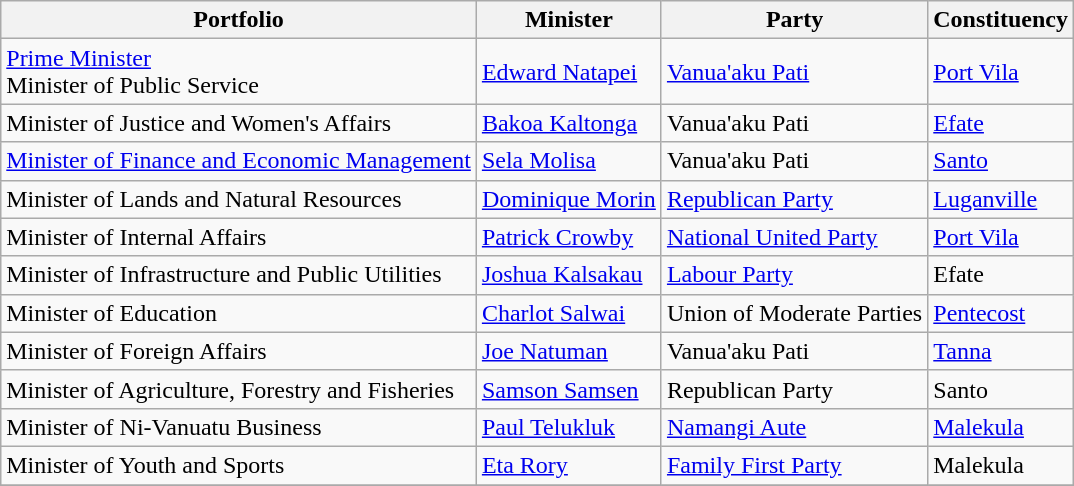<table class="wikitable">
<tr>
<th>Portfolio</th>
<th>Minister</th>
<th>Party</th>
<th>Constituency</th>
</tr>
<tr>
<td><a href='#'>Prime Minister</a><br>Minister of Public Service</td>
<td><a href='#'>Edward Natapei</a></td>
<td><a href='#'>Vanua'aku Pati</a></td>
<td><a href='#'>Port Vila</a></td>
</tr>
<tr>
<td>Minister of Justice and Women's Affairs</td>
<td><a href='#'>Bakoa Kaltonga</a></td>
<td>Vanua'aku Pati</td>
<td><a href='#'>Efate</a></td>
</tr>
<tr>
<td><a href='#'>Minister of Finance and Economic Management</a></td>
<td><a href='#'>Sela Molisa</a></td>
<td>Vanua'aku Pati</td>
<td><a href='#'>Santo</a></td>
</tr>
<tr>
<td>Minister of Lands and Natural Resources</td>
<td><a href='#'>Dominique Morin</a></td>
<td><a href='#'>Republican Party</a></td>
<td><a href='#'>Luganville</a></td>
</tr>
<tr>
<td>Minister of Internal Affairs</td>
<td><a href='#'>Patrick Crowby</a></td>
<td><a href='#'>National United Party</a></td>
<td><a href='#'>Port Vila</a></td>
</tr>
<tr>
<td>Minister of Infrastructure and Public Utilities</td>
<td><a href='#'>Joshua Kalsakau</a></td>
<td><a href='#'>Labour Party</a></td>
<td>Efate</td>
</tr>
<tr>
<td>Minister of Education</td>
<td><a href='#'>Charlot Salwai</a></td>
<td>Union of Moderate Parties</td>
<td><a href='#'>Pentecost</a></td>
</tr>
<tr>
<td>Minister of Foreign Affairs</td>
<td><a href='#'>Joe Natuman</a></td>
<td>Vanua'aku Pati</td>
<td><a href='#'>Tanna</a></td>
</tr>
<tr>
<td>Minister of Agriculture, Forestry and Fisheries</td>
<td><a href='#'>Samson Samsen</a></td>
<td>Republican Party</td>
<td>Santo</td>
</tr>
<tr>
<td>Minister of Ni-Vanuatu Business</td>
<td><a href='#'>Paul Telukluk</a></td>
<td><a href='#'>Namangi Aute</a></td>
<td><a href='#'>Malekula</a></td>
</tr>
<tr>
<td>Minister of Youth and Sports</td>
<td><a href='#'>Eta Rory</a></td>
<td><a href='#'>Family First Party</a></td>
<td>Malekula</td>
</tr>
<tr>
</tr>
</table>
